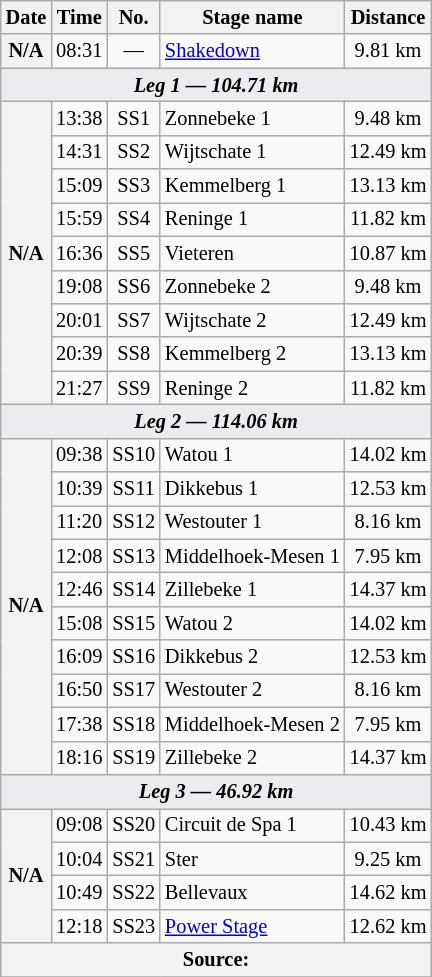<table class="wikitable" style="font-size: 85%;">
<tr>
<th>Date</th>
<th>Time</th>
<th>No.</th>
<th>Stage name</th>
<th>Distance</th>
</tr>
<tr>
<th nowrap>N/A</th>
<td align="center">08:31</td>
<td align="center">—</td>
<td nowrap><a href='#'>Shakedown</a></td>
<td align="center">9.81 km</td>
</tr>
<tr>
<td style="background-color:#EAECF0; text-align:center" colspan="5"><strong><em>Leg 1 — 104.71 km</em></strong></td>
</tr>
<tr>
<th rowspan="9">N/A</th>
<td align="center">13:38</td>
<td align="center">SS1</td>
<td>Zonnebeke 1</td>
<td align="center">9.48 km</td>
</tr>
<tr>
<td align="center">14:31</td>
<td align="center">SS2</td>
<td>Wijtschate 1</td>
<td align="center">12.49 km</td>
</tr>
<tr>
<td align="center">15:09</td>
<td align="center">SS3</td>
<td>Kemmelberg 1</td>
<td align="center">13.13 km</td>
</tr>
<tr>
<td align="center">15:59</td>
<td align="center">SS4</td>
<td>Reninge 1</td>
<td align="center">11.82 km</td>
</tr>
<tr>
<td align="center">16:36</td>
<td align="center">SS5</td>
<td>Vieteren</td>
<td align="center">10.87 km</td>
</tr>
<tr>
<td align="center">19:08</td>
<td align="center">SS6</td>
<td>Zonnebeke 2</td>
<td align="center">9.48 km</td>
</tr>
<tr>
<td align="center">20:01</td>
<td align="center">SS7</td>
<td>Wijtschate 2</td>
<td align="center">12.49 km</td>
</tr>
<tr>
<td align="center">20:39</td>
<td align="center">SS8</td>
<td>Kemmelberg 2</td>
<td align="center">13.13 km</td>
</tr>
<tr>
<td align="center">21:27</td>
<td align="center">SS9</td>
<td>Reninge 2</td>
<td align="center">11.82 km</td>
</tr>
<tr>
<td style="background-color:#EAECF0; text-align:center" colspan="5"><strong><em>Leg 2 — 114.06 km</em></strong></td>
</tr>
<tr>
<th rowspan="10">N/A</th>
<td align="center">09:38</td>
<td align="center">SS10</td>
<td>Watou 1</td>
<td align="center">14.02 km</td>
</tr>
<tr>
<td align="center">10:39</td>
<td align="center">SS11</td>
<td>Dikkebus 1</td>
<td align="center">12.53 km</td>
</tr>
<tr>
<td align="center">11:20</td>
<td align="center">SS12</td>
<td>Westouter 1</td>
<td align="center">8.16 km</td>
</tr>
<tr>
<td align="center">12:08</td>
<td align="center">SS13</td>
<td>Middelhoek-Mesen 1</td>
<td align="center">7.95 km</td>
</tr>
<tr>
<td align="center">12:46</td>
<td align="center">SS14</td>
<td>Zillebeke 1</td>
<td align="center">14.37 km</td>
</tr>
<tr>
<td align="center">15:08</td>
<td align="center">SS15</td>
<td>Watou 2</td>
<td align="center">14.02 km</td>
</tr>
<tr>
<td align="center">16:09</td>
<td align="center">SS16</td>
<td>Dikkebus 2</td>
<td align="center">12.53 km</td>
</tr>
<tr>
<td align="center">16:50</td>
<td align="center">SS17</td>
<td>Westouter 2</td>
<td align="center">8.16 km</td>
</tr>
<tr>
<td align="center">17:38</td>
<td align="center">SS18</td>
<td>Middelhoek-Mesen 2</td>
<td align="center">7.95 km</td>
</tr>
<tr>
<td align="center">18:16</td>
<td align="center">SS19</td>
<td>Zillebeke 2</td>
<td align="center">14.37 km</td>
</tr>
<tr>
<td style="background-color:#EAECF0; text-align:center" colspan="5"><strong><em>Leg 3 — 46.92 km</em></strong></td>
</tr>
<tr>
<th rowspan="4">N/A</th>
<td align="center">09:08</td>
<td align="center">SS20</td>
<td>Circuit de Spa 1</td>
<td align="center">10.43 km</td>
</tr>
<tr>
<td align="center">10:04</td>
<td align="center">SS21</td>
<td>Ster</td>
<td align="center">9.25 km</td>
</tr>
<tr>
<td align="center">10:49</td>
<td align="center">SS22</td>
<td>Bellevaux</td>
<td align="center">14.62 km</td>
</tr>
<tr>
<td align="center">12:18</td>
<td align="center">SS23</td>
<td nowrap><a href='#'>Power Stage</a></td>
<td align="center">12.62 km</td>
</tr>
<tr>
<th colspan="5">Source:</th>
</tr>
<tr>
</tr>
</table>
